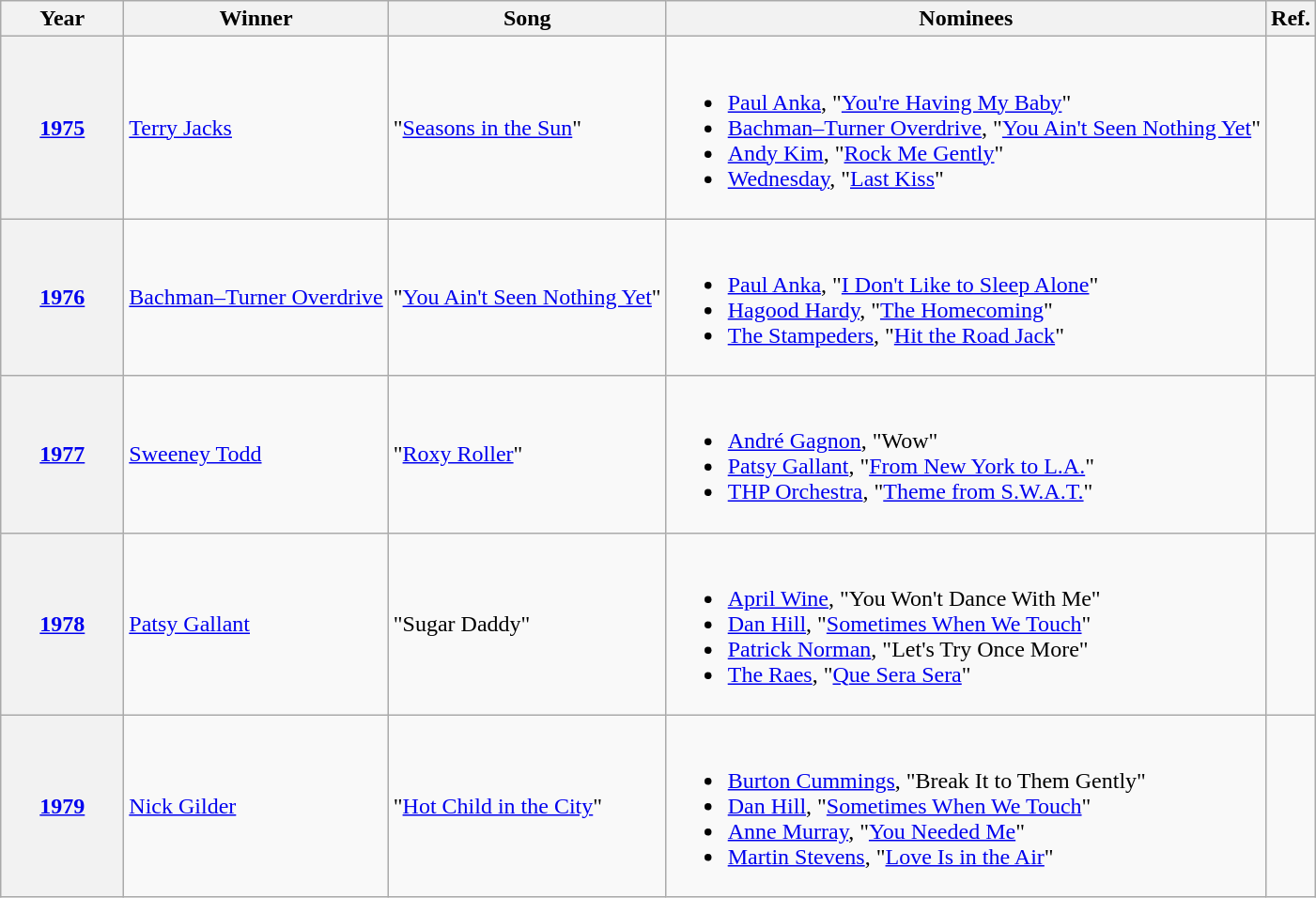<table class="wikitable sortable">
<tr>
<th scope="col" style="width:5em;">Year</th>
<th scope="col">Winner</th>
<th scope="col">Song</th>
<th scope="col" class="unsortable">Nominees</th>
<th scope="col" class="unsortable">Ref.</th>
</tr>
<tr>
<th scope="row"><a href='#'>1975</a></th>
<td><a href='#'>Terry Jacks</a></td>
<td>"<a href='#'>Seasons in the Sun</a>"</td>
<td><br><ul><li><a href='#'>Paul Anka</a>, "<a href='#'>You're Having My Baby</a>"</li><li><a href='#'>Bachman–Turner Overdrive</a>, "<a href='#'>You Ain't Seen Nothing Yet</a>"</li><li><a href='#'>Andy Kim</a>, "<a href='#'>Rock Me Gently</a>"</li><li><a href='#'>Wednesday</a>, "<a href='#'>Last Kiss</a>"</li></ul></td>
<td align="center"></td>
</tr>
<tr>
<th scope="row"><a href='#'>1976</a></th>
<td><a href='#'>Bachman–Turner Overdrive</a></td>
<td>"<a href='#'>You Ain't Seen Nothing Yet</a>"</td>
<td><br><ul><li><a href='#'>Paul Anka</a>, "<a href='#'>I Don't Like to Sleep Alone</a>"</li><li><a href='#'>Hagood Hardy</a>, "<a href='#'>The Homecoming</a>"</li><li><a href='#'>The Stampeders</a>, "<a href='#'>Hit the Road Jack</a>"</li></ul></td>
<td align="center"></td>
</tr>
<tr>
<th scope="row"><a href='#'>1977</a></th>
<td><a href='#'>Sweeney Todd</a></td>
<td>"<a href='#'>Roxy Roller</a>"</td>
<td><br><ul><li><a href='#'>André Gagnon</a>, "Wow"</li><li><a href='#'>Patsy Gallant</a>, "<a href='#'>From New York to L.A.</a>"</li><li><a href='#'>THP Orchestra</a>, "<a href='#'>Theme from S.W.A.T.</a>"</li></ul></td>
<td align="center"></td>
</tr>
<tr>
<th scope="row"><a href='#'>1978</a></th>
<td><a href='#'>Patsy Gallant</a></td>
<td>"Sugar Daddy"</td>
<td><br><ul><li><a href='#'>April Wine</a>, "You Won't Dance With Me"</li><li><a href='#'>Dan Hill</a>, "<a href='#'>Sometimes When We Touch</a>"</li><li><a href='#'>Patrick Norman</a>, "Let's Try Once More"</li><li><a href='#'>The Raes</a>, "<a href='#'>Que Sera Sera</a>"</li></ul></td>
<td align="center"></td>
</tr>
<tr>
<th scope="row"><a href='#'>1979</a></th>
<td><a href='#'>Nick Gilder</a></td>
<td>"<a href='#'>Hot Child in the City</a>"</td>
<td><br><ul><li><a href='#'>Burton Cummings</a>, "Break It to Them Gently"</li><li><a href='#'>Dan Hill</a>, "<a href='#'>Sometimes When We Touch</a>"</li><li><a href='#'>Anne Murray</a>, "<a href='#'>You Needed Me</a>"</li><li><a href='#'>Martin Stevens</a>, "<a href='#'>Love Is in the Air</a>"</li></ul></td>
<td align="center"></td>
</tr>
</table>
